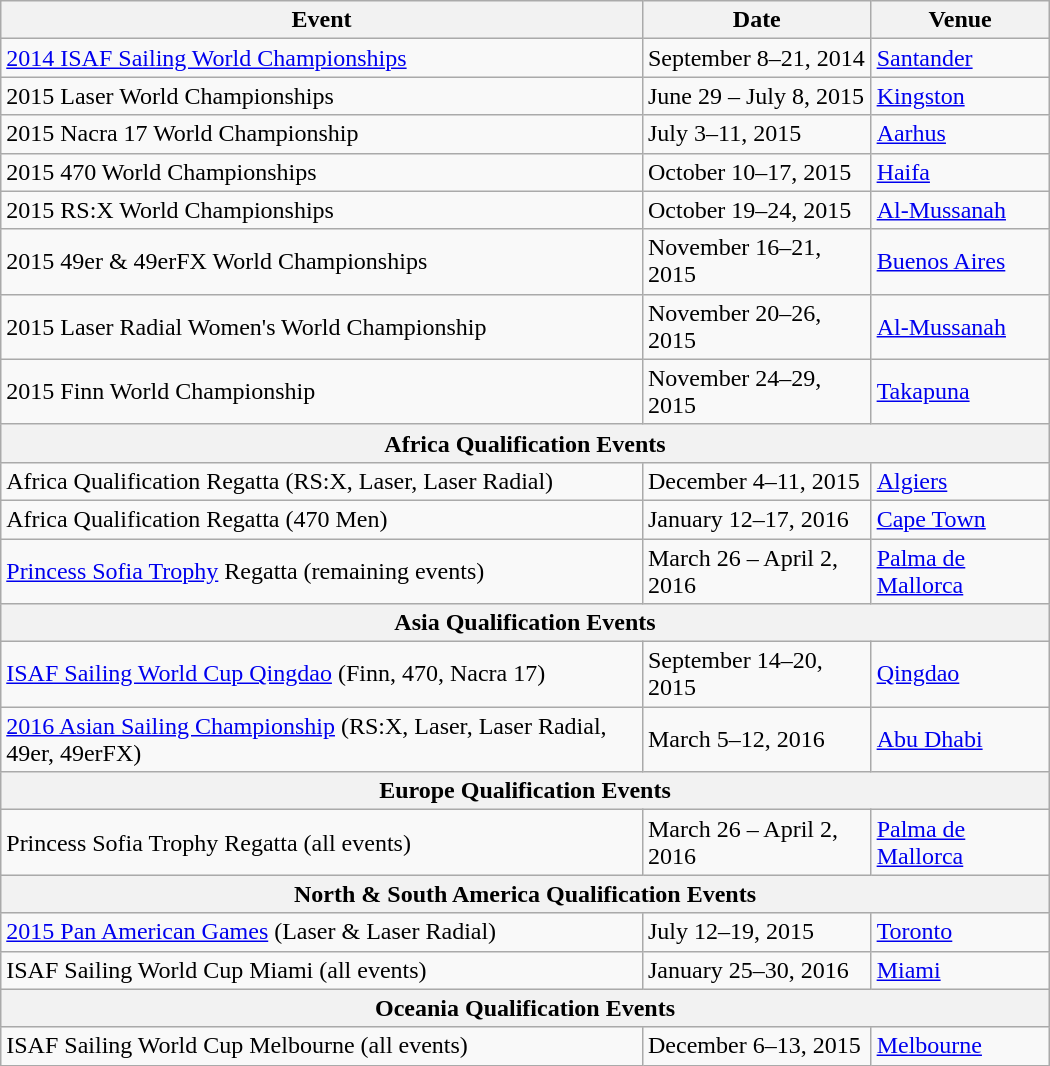<table class="wikitable" style="width:700px;">
<tr>
<th>Event</th>
<th>Date</th>
<th>Venue</th>
</tr>
<tr>
<td><a href='#'>2014 ISAF Sailing World Championships</a></td>
<td>September 8–21, 2014</td>
<td> <a href='#'>Santander</a></td>
</tr>
<tr>
<td>2015 Laser World Championships</td>
<td>June 29 – July 8, 2015</td>
<td> <a href='#'>Kingston</a></td>
</tr>
<tr>
<td>2015 Nacra 17 World Championship</td>
<td>July 3–11, 2015</td>
<td> <a href='#'>Aarhus</a></td>
</tr>
<tr>
<td>2015 470 World Championships</td>
<td>October 10–17, 2015</td>
<td> <a href='#'>Haifa</a></td>
</tr>
<tr>
<td>2015 RS:X World Championships</td>
<td>October 19–24, 2015</td>
<td> <a href='#'>Al-Mussanah</a></td>
</tr>
<tr>
<td>2015 49er & 49erFX World Championships</td>
<td>November 16–21, 2015</td>
<td> <a href='#'>Buenos Aires</a></td>
</tr>
<tr>
<td>2015 Laser Radial Women's World Championship</td>
<td>November 20–26, 2015</td>
<td> <a href='#'>Al-Mussanah</a></td>
</tr>
<tr>
<td>2015 Finn World Championship</td>
<td>November 24–29, 2015</td>
<td> <a href='#'>Takapuna</a></td>
</tr>
<tr>
<th colspan=3>Africa Qualification Events</th>
</tr>
<tr>
<td>Africa Qualification Regatta (RS:X, Laser, Laser Radial)</td>
<td>December 4–11, 2015</td>
<td> <a href='#'>Algiers</a></td>
</tr>
<tr>
<td>Africa Qualification Regatta (470 Men)</td>
<td>January 12–17, 2016</td>
<td> <a href='#'>Cape Town</a></td>
</tr>
<tr>
<td><a href='#'>Princess Sofia Trophy</a> Regatta (remaining events)</td>
<td>March 26 – April 2, 2016</td>
<td> <a href='#'>Palma de Mallorca</a></td>
</tr>
<tr>
<th colspan=3>Asia Qualification Events</th>
</tr>
<tr>
<td><a href='#'>ISAF Sailing World Cup Qingdao</a> (Finn, 470, Nacra 17)</td>
<td>September 14–20, 2015</td>
<td> <a href='#'>Qingdao</a></td>
</tr>
<tr>
<td><a href='#'>2016 Asian Sailing Championship</a> (RS:X, Laser, Laser Radial, 49er, 49erFX)</td>
<td>March 5–12, 2016</td>
<td> <a href='#'>Abu Dhabi</a></td>
</tr>
<tr>
<th colspan=3>Europe Qualification Events</th>
</tr>
<tr>
<td>Princess Sofia Trophy Regatta (all events)</td>
<td>March 26 – April 2, 2016</td>
<td> <a href='#'>Palma de Mallorca</a></td>
</tr>
<tr>
<th colspan=3>North & South America Qualification Events</th>
</tr>
<tr>
<td><a href='#'>2015 Pan American Games</a> (Laser & Laser Radial)</td>
<td>July 12–19, 2015</td>
<td> <a href='#'>Toronto</a></td>
</tr>
<tr>
<td>ISAF Sailing World Cup Miami (all events)</td>
<td>January 25–30, 2016</td>
<td> <a href='#'>Miami</a></td>
</tr>
<tr>
<th colspan=3>Oceania Qualification Events</th>
</tr>
<tr>
<td>ISAF Sailing World Cup Melbourne (all events)</td>
<td>December 6–13, 2015</td>
<td> <a href='#'>Melbourne</a></td>
</tr>
</table>
